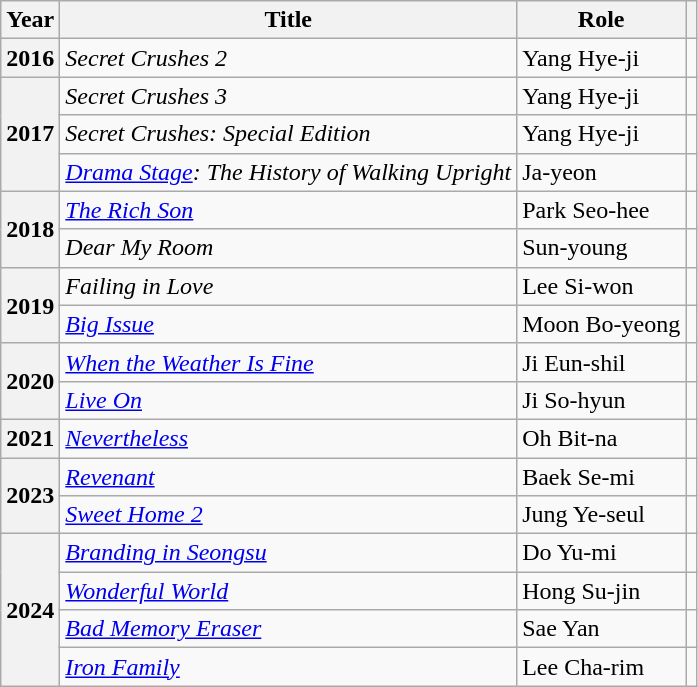<table class="wikitable plainrowheaders sortable">
<tr>
<th scope="col">Year</th>
<th scope="col">Title</th>
<th scope="col">Role</th>
<th scope="col" class="unsortable"></th>
</tr>
<tr>
<th scope="row">2016</th>
<td><em>Secret Crushes 2</em></td>
<td>Yang Hye-ji</td>
<td style="text-align:center"></td>
</tr>
<tr>
<th scope="row" rowspan="3">2017</th>
<td><em>Secret Crushes 3</em></td>
<td>Yang Hye-ji</td>
<td style="text-align:center"></td>
</tr>
<tr>
<td><em>Secret Crushes: Special Edition</em></td>
<td>Yang Hye-ji</td>
<td style="text-align:center"></td>
</tr>
<tr>
<td><em><a href='#'>Drama Stage</a>: The History of Walking Upright</em></td>
<td>Ja-yeon</td>
<td style="text-align:center"></td>
</tr>
<tr>
<th scope="row" rowspan="2">2018</th>
<td><em><a href='#'>The Rich Son</a></em></td>
<td>Park Seo-hee</td>
<td style="text-align:center"></td>
</tr>
<tr>
<td><em>Dear My Room</em></td>
<td>Sun-young</td>
<td style="text-align:center"></td>
</tr>
<tr>
<th scope="row" rowspan="2">2019</th>
<td><em>Failing in Love</em></td>
<td>Lee Si-won</td>
<td style="text-align:center"></td>
</tr>
<tr>
<td><em><a href='#'>Big Issue</a></em></td>
<td>Moon Bo-yeong</td>
<td style="text-align:center"></td>
</tr>
<tr>
<th scope="row" rowspan="2">2020</th>
<td><em><a href='#'>When the Weather Is Fine</a></em></td>
<td>Ji Eun-shil</td>
<td style="text-align:center"></td>
</tr>
<tr>
<td><em><a href='#'>Live On</a></em></td>
<td>Ji So-hyun</td>
<td style="text-align:center"></td>
</tr>
<tr>
<th scope="row">2021</th>
<td><em><a href='#'>Nevertheless</a></em></td>
<td>Oh Bit-na</td>
<td style="text-align:center"></td>
</tr>
<tr>
<th scope="row" rowspan="2">2023</th>
<td><em><a href='#'>Revenant</a></em></td>
<td>Baek Se-mi</td>
<td style="text-align:center"></td>
</tr>
<tr>
<td><em><a href='#'>Sweet Home 2</a></em></td>
<td>Jung Ye-seul</td>
<td style="text-align:center"></td>
</tr>
<tr>
<th scope="row" rowspan="4">2024</th>
<td><em><a href='#'>Branding in Seongsu</a></em></td>
<td>Do Yu-mi</td>
<td style="text-align:center"></td>
</tr>
<tr>
<td><em><a href='#'>Wonderful World</a></em></td>
<td>Hong Su-jin</td>
<td style="text-align:center"></td>
</tr>
<tr>
<td><em><a href='#'>Bad Memory Eraser</a></em></td>
<td>Sae Yan</td>
<td style="text-align:center"></td>
</tr>
<tr>
<td><em><a href='#'>Iron Family</a></em></td>
<td>Lee Cha-rim</td>
<td style="text-align:center"></td>
</tr>
</table>
